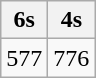<table class="wikitable">
<tr>
<th>6s</th>
<th>4s</th>
</tr>
<tr>
<td>577</td>
<td>776</td>
</tr>
</table>
